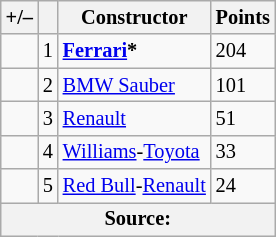<table class="wikitable" style="font-size: 85%;">
<tr>
<th>+/–</th>
<th></th>
<th>Constructor</th>
<th>Points</th>
</tr>
<tr>
<td></td>
<td align="center">1</td>
<td> <strong><a href='#'>Ferrari</a>*</strong></td>
<td>204</td>
</tr>
<tr>
<td></td>
<td align="center">2</td>
<td> <a href='#'>BMW Sauber</a></td>
<td>101</td>
</tr>
<tr>
<td></td>
<td align="center">3</td>
<td> <a href='#'>Renault</a></td>
<td>51</td>
</tr>
<tr>
<td></td>
<td align="center">4</td>
<td> <a href='#'>Williams</a>-<a href='#'>Toyota</a></td>
<td>33</td>
</tr>
<tr>
<td></td>
<td align="center">5</td>
<td> <a href='#'>Red Bull</a>-<a href='#'>Renault</a></td>
<td>24</td>
</tr>
<tr>
<th colspan=4>Source:</th>
</tr>
</table>
